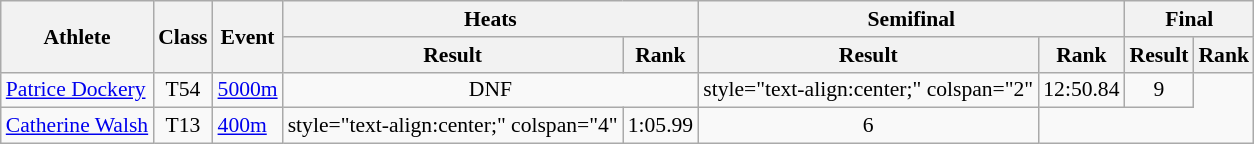<table class=wikitable style="font-size:90%">
<tr>
<th rowspan="2">Athlete</th>
<th rowspan="2">Class</th>
<th rowspan="2">Event</th>
<th colspan="2">Heats</th>
<th colspan="2">Semifinal</th>
<th colspan="2">Final</th>
</tr>
<tr>
<th>Result</th>
<th>Rank</th>
<th>Result</th>
<th>Rank</th>
<th>Result</th>
<th>Rank</th>
</tr>
<tr>
<td><a href='#'>Patrice Dockery</a></td>
<td style="text-align:center;">T54</td>
<td><a href='#'>5000m</a></td>
<td style="text-align:center;" colspan="2">DNF</td>
<td>style="text-align:center;" colspan="2" </td>
<td style="text-align:center;">12:50.84</td>
<td style="text-align:center;">9</td>
</tr>
<tr>
<td><a href='#'>Catherine Walsh</a></td>
<td style="text-align:center;">T13</td>
<td><a href='#'>400m</a></td>
<td>style="text-align:center;" colspan="4" </td>
<td style="text-align:center;">1:05.99</td>
<td style="text-align:center;">6</td>
</tr>
</table>
